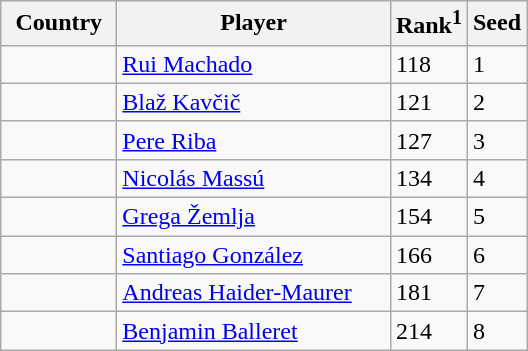<table class="sortable wikitable">
<tr>
<th width="70">Country</th>
<th width="175">Player</th>
<th>Rank<sup>1</sup></th>
<th>Seed</th>
</tr>
<tr>
<td></td>
<td><a href='#'>Rui Machado</a></td>
<td>118</td>
<td>1</td>
</tr>
<tr>
<td></td>
<td><a href='#'>Blaž Kavčič</a></td>
<td>121</td>
<td>2</td>
</tr>
<tr>
<td></td>
<td><a href='#'>Pere Riba</a></td>
<td>127</td>
<td>3</td>
</tr>
<tr>
<td></td>
<td><a href='#'>Nicolás Massú</a></td>
<td>134</td>
<td>4</td>
</tr>
<tr>
<td></td>
<td><a href='#'>Grega Žemlja</a></td>
<td>154</td>
<td>5</td>
</tr>
<tr>
<td></td>
<td><a href='#'>Santiago González</a></td>
<td>166</td>
<td>6</td>
</tr>
<tr>
<td></td>
<td><a href='#'>Andreas Haider-Maurer</a></td>
<td>181</td>
<td>7</td>
</tr>
<tr>
<td></td>
<td><a href='#'>Benjamin Balleret</a></td>
<td>214</td>
<td>8</td>
</tr>
</table>
